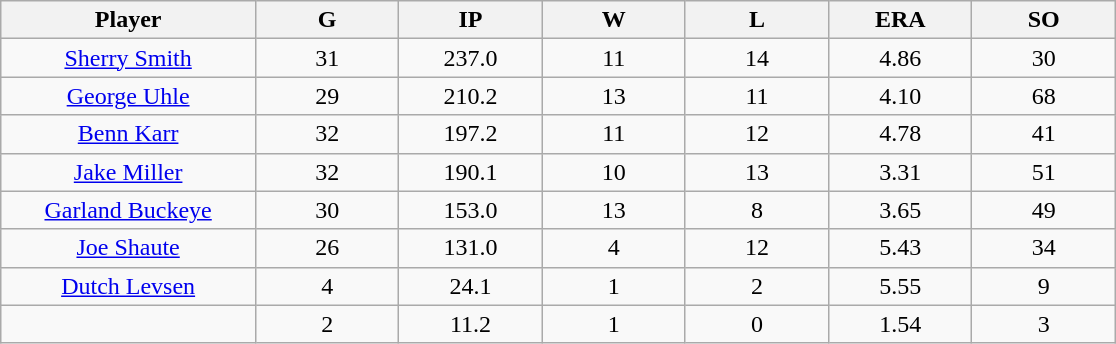<table class="wikitable sortable">
<tr>
<th bgcolor="#DDDDFF" width="16%">Player</th>
<th bgcolor="#DDDDFF" width="9%">G</th>
<th bgcolor="#DDDDFF" width="9%">IP</th>
<th bgcolor="#DDDDFF" width="9%">W</th>
<th bgcolor="#DDDDFF" width="9%">L</th>
<th bgcolor="#DDDDFF" width="9%">ERA</th>
<th bgcolor="#DDDDFF" width="9%">SO</th>
</tr>
<tr align="center">
<td><a href='#'>Sherry Smith</a></td>
<td>31</td>
<td>237.0</td>
<td>11</td>
<td>14</td>
<td>4.86</td>
<td>30</td>
</tr>
<tr align=center>
<td><a href='#'>George Uhle</a></td>
<td>29</td>
<td>210.2</td>
<td>13</td>
<td>11</td>
<td>4.10</td>
<td>68</td>
</tr>
<tr align=center>
<td><a href='#'>Benn Karr</a></td>
<td>32</td>
<td>197.2</td>
<td>11</td>
<td>12</td>
<td>4.78</td>
<td>41</td>
</tr>
<tr align=center>
<td><a href='#'>Jake Miller</a></td>
<td>32</td>
<td>190.1</td>
<td>10</td>
<td>13</td>
<td>3.31</td>
<td>51</td>
</tr>
<tr align=center>
<td><a href='#'>Garland Buckeye</a></td>
<td>30</td>
<td>153.0</td>
<td>13</td>
<td>8</td>
<td>3.65</td>
<td>49</td>
</tr>
<tr align=center>
<td><a href='#'>Joe Shaute</a></td>
<td>26</td>
<td>131.0</td>
<td>4</td>
<td>12</td>
<td>5.43</td>
<td>34</td>
</tr>
<tr align=center>
<td><a href='#'>Dutch Levsen</a></td>
<td>4</td>
<td>24.1</td>
<td>1</td>
<td>2</td>
<td>5.55</td>
<td>9</td>
</tr>
<tr align=center>
<td></td>
<td>2</td>
<td>11.2</td>
<td>1</td>
<td>0</td>
<td>1.54</td>
<td>3</td>
</tr>
</table>
